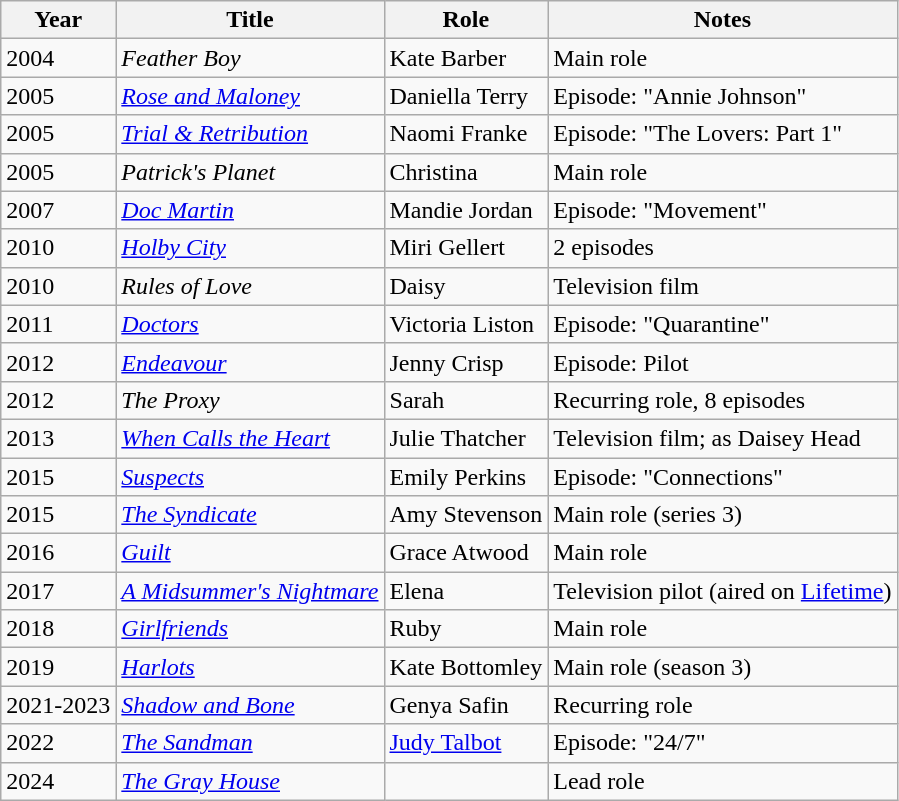<table class="wikitable sortable">
<tr>
<th>Year</th>
<th>Title</th>
<th>Role</th>
<th class="unsortable">Notes</th>
</tr>
<tr>
<td>2004</td>
<td><em>Feather Boy</em></td>
<td>Kate Barber</td>
<td>Main role</td>
</tr>
<tr>
<td>2005</td>
<td><em><a href='#'>Rose and Maloney</a></em></td>
<td>Daniella Terry</td>
<td>Episode: "Annie Johnson"</td>
</tr>
<tr>
<td>2005</td>
<td><em><a href='#'>Trial & Retribution</a></em></td>
<td>Naomi Franke</td>
<td>Episode: "The Lovers: Part 1"</td>
</tr>
<tr>
<td>2005</td>
<td><em>Patrick's Planet</em></td>
<td>Christina</td>
<td>Main role</td>
</tr>
<tr>
<td>2007</td>
<td><em><a href='#'>Doc Martin</a></em></td>
<td>Mandie Jordan</td>
<td>Episode: "Movement"</td>
</tr>
<tr>
<td>2010</td>
<td><em><a href='#'>Holby City</a></em></td>
<td>Miri Gellert</td>
<td>2 episodes</td>
</tr>
<tr>
<td>2010</td>
<td><em>Rules of Love</em></td>
<td>Daisy</td>
<td>Television film</td>
</tr>
<tr>
<td>2011</td>
<td><em><a href='#'>Doctors</a></em></td>
<td>Victoria Liston</td>
<td>Episode: "Quarantine"</td>
</tr>
<tr>
<td>2012</td>
<td><em><a href='#'>Endeavour</a></em></td>
<td>Jenny Crisp</td>
<td>Episode: Pilot</td>
</tr>
<tr>
<td>2012</td>
<td><em>The Proxy</em></td>
<td>Sarah</td>
<td>Recurring role, 8 episodes</td>
</tr>
<tr>
<td>2013</td>
<td><em><a href='#'>When Calls the Heart</a></em></td>
<td>Julie Thatcher</td>
<td>Television film; as Daisey Head</td>
</tr>
<tr>
<td>2015</td>
<td><em><a href='#'>Suspects</a></em></td>
<td>Emily Perkins</td>
<td>Episode: "Connections"</td>
</tr>
<tr>
<td>2015</td>
<td><em><a href='#'>The Syndicate</a></em></td>
<td>Amy Stevenson</td>
<td>Main role (series 3)</td>
</tr>
<tr>
<td>2016</td>
<td><em><a href='#'>Guilt</a></em></td>
<td>Grace Atwood</td>
<td>Main role</td>
</tr>
<tr>
<td>2017</td>
<td><em><a href='#'>A Midsummer's Nightmare</a></em></td>
<td>Elena</td>
<td>Television pilot (aired on <a href='#'>Lifetime</a>)</td>
</tr>
<tr>
<td>2018</td>
<td><em><a href='#'>Girlfriends</a></em></td>
<td>Ruby</td>
<td>Main role</td>
</tr>
<tr>
<td>2019</td>
<td><em><a href='#'>Harlots</a></em></td>
<td>Kate Bottomley</td>
<td>Main role (season 3)</td>
</tr>
<tr>
<td>2021-2023</td>
<td><em><a href='#'>Shadow and Bone</a></em></td>
<td>Genya Safin</td>
<td>Recurring role</td>
</tr>
<tr>
<td>2022</td>
<td><em><a href='#'>The Sandman</a></em></td>
<td><a href='#'>Judy Talbot</a></td>
<td>Episode: "24/7"</td>
</tr>
<tr>
<td>2024</td>
<td><em><a href='#'>The Gray House</a></em></td>
<td></td>
<td>Lead role</td>
</tr>
</table>
